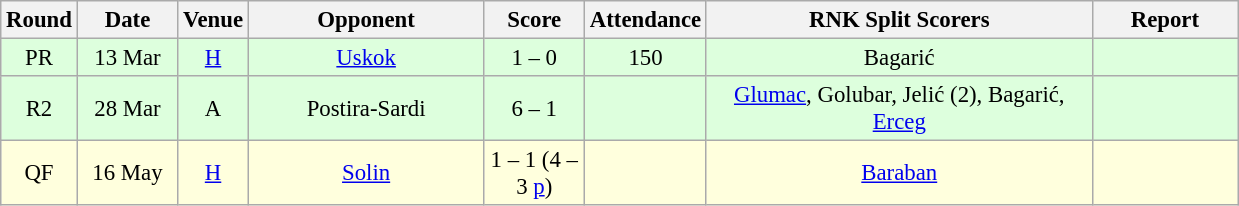<table class="wikitable sortable" style="text-align: center; font-size:95%;">
<tr>
<th width="30">Round</th>
<th width="60">Date</th>
<th width="20">Venue</th>
<th width="150">Opponent</th>
<th width="60">Score</th>
<th width="40">Attendance</th>
<th width="250">RNK Split Scorers</th>
<th width="90" class="unsortable">Report</th>
</tr>
<tr bgcolor="#ddffdd">
<td>PR</td>
<td>13 Mar</td>
<td><a href='#'>H</a></td>
<td><a href='#'>Uskok</a></td>
<td>1 – 0</td>
<td>150</td>
<td>Bagarić</td>
<td></td>
</tr>
<tr bgcolor="#ddffdd">
<td>R2</td>
<td>28 Mar</td>
<td>A</td>
<td>Postira-Sardi</td>
<td>6 – 1</td>
<td></td>
<td><a href='#'>Glumac</a>, Golubar, Jelić (2), Bagarić, <a href='#'>Erceg</a></td>
<td></td>
</tr>
<tr bgcolor="#ffffdd">
<td>QF</td>
<td>16 May</td>
<td><a href='#'>H</a></td>
<td><a href='#'>Solin</a></td>
<td>1 – 1 (4 – 3 <a href='#'>p</a>)</td>
<td></td>
<td><a href='#'>Baraban</a></td>
<td></td>
</tr>
</table>
